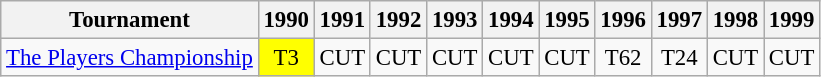<table class="wikitable" style="font-size:95%;text-align:center;">
<tr>
<th>Tournament</th>
<th>1990</th>
<th>1991</th>
<th>1992</th>
<th>1993</th>
<th>1994</th>
<th>1995</th>
<th>1996</th>
<th>1997</th>
<th>1998</th>
<th>1999</th>
</tr>
<tr>
<td align=left><a href='#'>The Players Championship</a></td>
<td style="background:yellow;">T3</td>
<td>CUT</td>
<td>CUT</td>
<td>CUT</td>
<td>CUT</td>
<td>CUT</td>
<td>T62</td>
<td>T24</td>
<td>CUT</td>
<td>CUT</td>
</tr>
</table>
